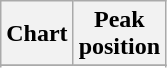<table class="wikitable plainrowheaders">
<tr>
<th>Chart</th>
<th>Peak<br>position</th>
</tr>
<tr>
</tr>
<tr>
</tr>
<tr>
</tr>
</table>
